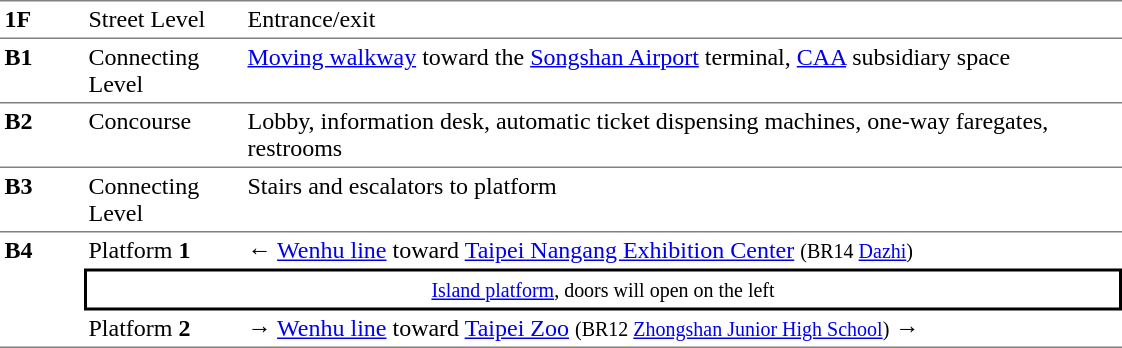<table border=0 cellspacing=0 cellpadding=3>
<tr>
<td style="border-bottom:solid 1px gray;border-top:solid 1px gray;" width=50 valign=top><strong>1F</strong></td>
<td style="border-top:solid 1px gray;border-bottom:solid 1px gray;" width=100 valign=top>Street Level</td>
<td style="border-top:solid 1px gray;border-bottom:solid 1px gray;" width=580 valign=top>Entrance/exit</td>
</tr>
<tr>
<td style="border-bottom:solid 1px gray;" valign=top><strong>B1</strong></td>
<td style="border-bottom:solid 1px gray;" valign=top>Connecting Level</td>
<td style="border-bottom:solid 1px gray;" valign=top><a href='#'>Moving walkway</a> toward the <a href='#'>Songshan Airport</a> terminal, <a href='#'>CAA</a> subsidiary space</td>
</tr>
<tr>
<td style="border-bottom:solid 1px gray;" valign=top><strong>B2</strong></td>
<td style="border-bottom:solid 1px gray;" valign=top>Concourse</td>
<td style="border-bottom:solid 1px gray;" valign=top>Lobby, information desk, automatic ticket dispensing machines, one-way faregates, restrooms</td>
</tr>
<tr>
<td style="border-bottom:solid 1px gray;" valign=top><strong>B3</strong></td>
<td style="border-bottom:solid 1px gray;" valign=top>Connecting Level</td>
<td style="border-bottom:solid 1px gray;" valign=top>Stairs and escalators to platform</td>
</tr>
<tr>
<td style="border-bottom:solid 1px gray;" rowspan=3 valign=top><strong>B4</strong></td>
<td>Platform <span><strong>1</strong></span></td>
<td>←  <a href='#'>Wenhu line</a> toward <a href='#'>Taipei Nangang Exhibition Center</a> <small>(BR14 <a href='#'>Dazhi</a>)</small></td>
</tr>
<tr>
<td style="border-top:solid 2px black;border-right:solid 2px black;border-left:solid 2px black;border-bottom:solid 2px black;text-align:center;" colspan=2><small><a href='#'>Island platform</a>, doors will open on the left</small></td>
</tr>
<tr>
<td style="border-bottom:solid 1px gray;">Platform <span><strong>2</strong></span></td>
<td style="border-bottom:solid 1px gray;"><span>→</span>  <a href='#'>Wenhu line</a> toward <a href='#'>Taipei Zoo</a> <small>(BR12 <a href='#'>Zhongshan Junior High School</a>)</small> →</td>
</tr>
</table>
